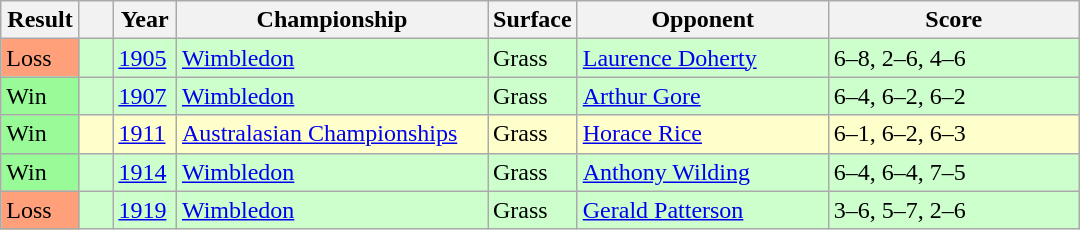<table class='sortable wikitable'>
<tr>
<th style="width:45px">Result</th>
<th style="width:15px" class="unsortable"></th>
<th style="width:35px">Year</th>
<th style="width:200px">Championship</th>
<th style="width:50px">Surface</th>
<th style="width:160px">Opponent</th>
<th style="width:160px" class="unsortable">Score</th>
</tr>
<tr style="background:#cfc;">
<td style="background:#ffa07a;">Loss</td>
<td></td>
<td><a href='#'>1905</a></td>
<td><a href='#'>Wimbledon</a></td>
<td>Grass</td>
<td> <a href='#'>Laurence Doherty</a></td>
<td>6–8, 2–6, 4–6</td>
</tr>
<tr style="background:#cfc;">
<td style="background:#98fb98;">Win</td>
<td></td>
<td><a href='#'>1907</a></td>
<td><a href='#'>Wimbledon</a></td>
<td>Grass</td>
<td> <a href='#'>Arthur Gore</a></td>
<td>6–4, 6–2, 6–2</td>
</tr>
<tr style="background:#ffc;">
<td style="background:#98fb98;">Win</td>
<td></td>
<td><a href='#'>1911</a></td>
<td><a href='#'>Australasian Championships</a></td>
<td>Grass</td>
<td> <a href='#'>Horace Rice</a></td>
<td>6–1, 6–2, 6–3</td>
</tr>
<tr style="background:#cfc;">
<td style="background:#98fb98;">Win</td>
<td></td>
<td><a href='#'>1914</a></td>
<td><a href='#'>Wimbledon</a></td>
<td>Grass</td>
<td> <a href='#'>Anthony Wilding</a></td>
<td>6–4, 6–4, 7–5</td>
</tr>
<tr style="background:#cfc;">
<td style="background:#ffa07a;">Loss</td>
<td></td>
<td><a href='#'>1919</a></td>
<td><a href='#'>Wimbledon</a></td>
<td>Grass</td>
<td> <a href='#'>Gerald Patterson</a></td>
<td>3–6, 5–7, 2–6</td>
</tr>
</table>
